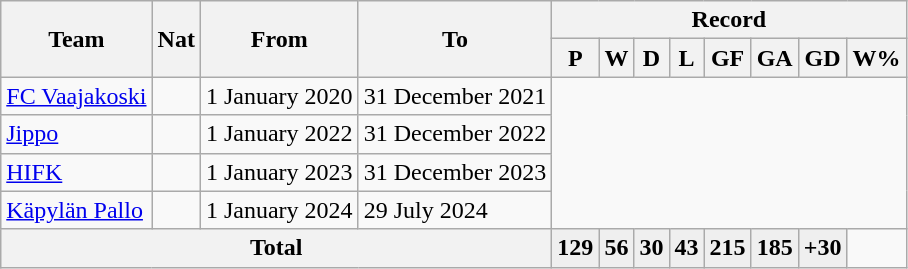<table class="wikitable" style="text-align:center">
<tr>
<th rowspan="2">Team</th>
<th rowspan="2">Nat</th>
<th rowspan="2">From</th>
<th rowspan="2">To</th>
<th colspan="8">Record</th>
</tr>
<tr>
<th>P</th>
<th>W</th>
<th>D</th>
<th>L</th>
<th>GF</th>
<th>GA</th>
<th>GD</th>
<th>W%</th>
</tr>
<tr>
<td align=left><a href='#'>FC Vaajakoski</a></td>
<td></td>
<td align=left>1 January 2020</td>
<td align=left>31 December 2021<br></td>
</tr>
<tr>
<td align=left><a href='#'>Jippo</a></td>
<td></td>
<td align=left>1 January 2022</td>
<td align=left>31 December 2022<br></td>
</tr>
<tr>
<td align=left><a href='#'>HIFK</a></td>
<td></td>
<td align=left>1 January 2023</td>
<td align=left>31 December 2023<br></td>
</tr>
<tr>
<td align=left><a href='#'>Käpylän Pallo</a></td>
<td></td>
<td align=left>1 January 2024</td>
<td align=left>29 July 2024<br></td>
</tr>
<tr>
<th colspan="4">Total</th>
<td style="font-weight:bold;background:#efefef;text-align:center"><span>129</span></td>
<td style="font-weight:bold;background:#efefef;text-align:center"><span>56</span></td>
<td style="font-weight:bold;background:#efefef;text-align:center"><span>30</span></td>
<td style="font-weight:bold;background:#efefef;text-align:center"><span>43</span></td>
<td style="font-weight:bold;background:#efefef;text-align:center"><span>215</span></td>
<td style="font-weight:bold;background:#efefef;text-align:center"><span>185</span></td>
<td style="font-weight:bold;background:#efefef;text-align:center">+30</td>
<td></td>
</tr>
</table>
